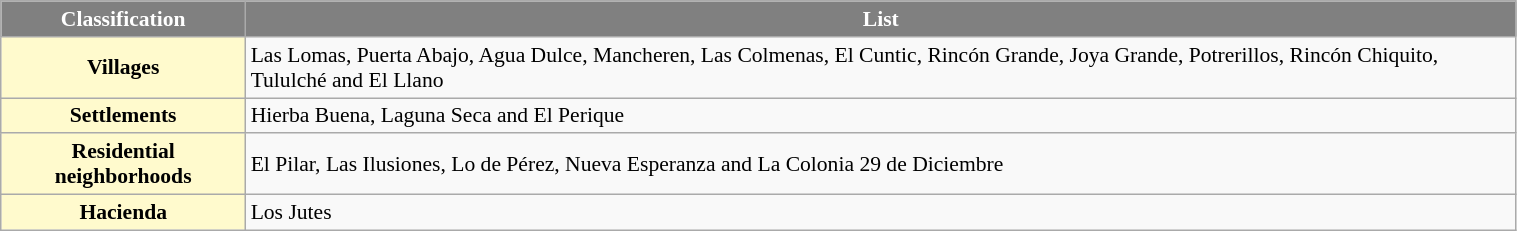<table class="wikitable mw-collapsible" width=80% style='font-size:0.9em' align=center>
<tr style="color:white;" align=center>
<th style=background:gray;>Classification</th>
<th style=background:gray;>List</th>
</tr>
<tr>
<th style=background:lemonchiffon;>Villages</th>
<td>Las Lomas, Puerta Abajo, Agua Dulce, Mancheren, Las Colmenas, El Cuntic, Rincón Grande, Joya Grande, Potrerillos, Rincón Chiquito, Tululché and El Llano</td>
</tr>
<tr>
<th style=background:lemonchiffon;>Settlements</th>
<td>Hierba Buena, Laguna Seca and El Perique</td>
</tr>
<tr>
<th style=background:lemonchiffon;>Residential neighborhoods</th>
<td>El Pilar, Las Ilusiones, Lo de Pérez, Nueva Esperanza and La Colonia 29 de Diciembre</td>
</tr>
<tr>
<th style=background:lemonchiffon;>Hacienda</th>
<td>Los Jutes</td>
</tr>
</table>
